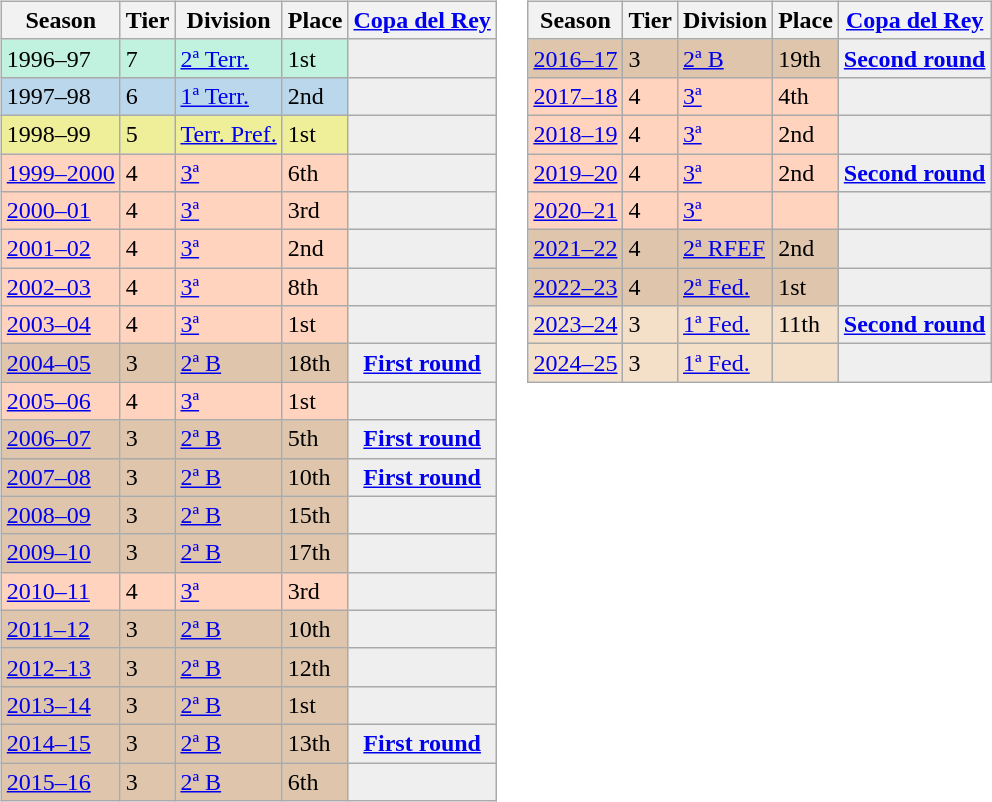<table>
<tr>
<td valign="top" width=0%><br><table class="wikitable">
<tr style="background:#f0f6fa;">
<th>Season</th>
<th>Tier</th>
<th>Division</th>
<th>Place</th>
<th><a href='#'>Copa del Rey</a></th>
</tr>
<tr>
<td style="background:#C0F2DF;">1996–97</td>
<td style="background:#C0F2DF;">7</td>
<td style="background:#C0F2DF;"><a href='#'>2ª Terr.</a></td>
<td style="background:#C0F2DF;">1st</td>
<th style="background:#efefef;"></th>
</tr>
<tr>
<td style="background:#BBD7EC;">1997–98</td>
<td style="background:#BBD7EC;">6</td>
<td style="background:#BBD7EC;"><a href='#'>1ª Terr.</a></td>
<td style="background:#BBD7EC;">2nd</td>
<th style="background:#efefef;"></th>
</tr>
<tr>
<td style="background:#EFEF99;">1998–99</td>
<td style="background:#EFEF99;">5</td>
<td style="background:#EFEF99;"><a href='#'>Terr. Pref.</a></td>
<td style="background:#EFEF99;">1st</td>
<th style="background:#efefef;"></th>
</tr>
<tr>
<td style="background:#FFD3BD;"><a href='#'>1999–2000</a></td>
<td style="background:#FFD3BD;">4</td>
<td style="background:#FFD3BD;"><a href='#'>3ª</a></td>
<td style="background:#FFD3BD;">6th</td>
<th style="background:#efefef;"></th>
</tr>
<tr>
<td style="background:#FFD3BD;"><a href='#'>2000–01</a></td>
<td style="background:#FFD3BD;">4</td>
<td style="background:#FFD3BD;"><a href='#'>3ª</a></td>
<td style="background:#FFD3BD;">3rd</td>
<th style="background:#efefef;"></th>
</tr>
<tr>
<td style="background:#FFD3BD;"><a href='#'>2001–02</a></td>
<td style="background:#FFD3BD;">4</td>
<td style="background:#FFD3BD;"><a href='#'>3ª</a></td>
<td style="background:#FFD3BD;">2nd</td>
<th style="background:#efefef;"></th>
</tr>
<tr>
<td style="background:#FFD3BD;"><a href='#'>2002–03</a></td>
<td style="background:#FFD3BD;">4</td>
<td style="background:#FFD3BD;"><a href='#'>3ª</a></td>
<td style="background:#FFD3BD;">8th</td>
<th style="background:#efefef;"></th>
</tr>
<tr>
<td style="background:#FFD3BD;"><a href='#'>2003–04</a></td>
<td style="background:#FFD3BD;">4</td>
<td style="background:#FFD3BD;"><a href='#'>3ª</a></td>
<td style="background:#FFD3BD;">1st</td>
<th style="background:#efefef;"></th>
</tr>
<tr>
<td style="background:#DEC5AB;"><a href='#'>2004–05</a></td>
<td style="background:#DEC5AB;">3</td>
<td style="background:#DEC5AB;"><a href='#'>2ª B</a></td>
<td style="background:#DEC5AB;">18th</td>
<th style="background:#efefef;"><a href='#'>First round</a></th>
</tr>
<tr>
<td style="background:#FFD3BD;"><a href='#'>2005–06</a></td>
<td style="background:#FFD3BD;">4</td>
<td style="background:#FFD3BD;"><a href='#'>3ª</a></td>
<td style="background:#FFD3BD;">1st</td>
<th style="background:#efefef;"></th>
</tr>
<tr>
<td style="background:#DEC5AB;"><a href='#'>2006–07</a></td>
<td style="background:#DEC5AB;">3</td>
<td style="background:#DEC5AB;"><a href='#'>2ª B</a></td>
<td style="background:#DEC5AB;">5th</td>
<th style="background:#efefef;"><a href='#'>First round</a></th>
</tr>
<tr>
<td style="background:#DEC5AB;"><a href='#'>2007–08</a></td>
<td style="background:#DEC5AB;">3</td>
<td style="background:#DEC5AB;"><a href='#'>2ª B</a></td>
<td style="background:#DEC5AB;">10th</td>
<th style="background:#efefef;"><a href='#'>First round</a></th>
</tr>
<tr>
<td style="background:#DEC5AB;"><a href='#'>2008–09</a></td>
<td style="background:#DEC5AB;">3</td>
<td style="background:#DEC5AB;"><a href='#'>2ª B</a></td>
<td style="background:#DEC5AB;">15th</td>
<th style="background:#efefef;"></th>
</tr>
<tr>
<td style="background:#DEC5AB;"><a href='#'>2009–10</a></td>
<td style="background:#DEC5AB;">3</td>
<td style="background:#DEC5AB;"><a href='#'>2ª B</a></td>
<td style="background:#DEC5AB;">17th</td>
<th style="background:#efefef;"></th>
</tr>
<tr>
<td style="background:#FFD3BD;"><a href='#'>2010–11</a></td>
<td style="background:#FFD3BD;">4</td>
<td style="background:#FFD3BD;"><a href='#'>3ª</a></td>
<td style="background:#FFD3BD;">3rd</td>
<th style="background:#efefef;"></th>
</tr>
<tr>
<td style="background:#DEC5AB;"><a href='#'>2011–12</a></td>
<td style="background:#DEC5AB;">3</td>
<td style="background:#DEC5AB;"><a href='#'>2ª B</a></td>
<td style="background:#DEC5AB;">10th</td>
<th style="background:#efefef;"></th>
</tr>
<tr>
<td style="background:#DEC5AB;"><a href='#'>2012–13</a></td>
<td style="background:#DEC5AB;">3</td>
<td style="background:#DEC5AB;"><a href='#'>2ª B</a></td>
<td style="background:#DEC5AB;">12th</td>
<th style="background:#efefef;"></th>
</tr>
<tr>
<td style="background:#DEC5AB;"><a href='#'>2013–14</a></td>
<td style="background:#DEC5AB;">3</td>
<td style="background:#DEC5AB;"><a href='#'>2ª B</a></td>
<td style="background:#DEC5AB;">1st</td>
<th style="background:#efefef;"></th>
</tr>
<tr>
<td style="background:#DEC5AB;"><a href='#'>2014–15</a></td>
<td style="background:#DEC5AB;">3</td>
<td style="background:#DEC5AB;"><a href='#'>2ª B</a></td>
<td style="background:#DEC5AB;">13th</td>
<th style="background:#efefef;"><a href='#'>First round</a></th>
</tr>
<tr>
<td style="background:#DEC5AB;"><a href='#'>2015–16</a></td>
<td style="background:#DEC5AB;">3</td>
<td style="background:#DEC5AB;"><a href='#'>2ª B</a></td>
<td style="background:#DEC5AB;">6th</td>
<th style="background:#efefef;"></th>
</tr>
</table>
</td>
<td valign="top" width=0%><br><table class="wikitable">
<tr style="background:#f0f6fa;">
<th>Season</th>
<th>Tier</th>
<th>Division</th>
<th>Place</th>
<th><a href='#'>Copa del Rey</a></th>
</tr>
<tr>
<td style="background:#DEC5AB;"><a href='#'>2016–17</a></td>
<td style="background:#DEC5AB;">3</td>
<td style="background:#DEC5AB;"><a href='#'>2ª B</a></td>
<td style="background:#DEC5AB;">19th</td>
<th style="background:#efefef;"><a href='#'>Second round</a></th>
</tr>
<tr>
<td style="background:#FFD3BD;"><a href='#'>2017–18</a></td>
<td style="background:#FFD3BD;">4</td>
<td style="background:#FFD3BD;"><a href='#'>3ª</a></td>
<td style="background:#FFD3BD;">4th</td>
<th style="background:#efefef;"></th>
</tr>
<tr>
<td style="background:#FFD3BD;"><a href='#'>2018–19</a></td>
<td style="background:#FFD3BD;">4</td>
<td style="background:#FFD3BD;"><a href='#'>3ª</a></td>
<td style="background:#FFD3BD;">2nd</td>
<th style="background:#efefef;"></th>
</tr>
<tr>
<td style="background:#FFD3BD;"><a href='#'>2019–20</a></td>
<td style="background:#FFD3BD;">4</td>
<td style="background:#FFD3BD;"><a href='#'>3ª</a></td>
<td style="background:#FFD3BD;">2nd</td>
<th style="background:#efefef;"><a href='#'>Second round</a></th>
</tr>
<tr>
<td style="background:#FFD3BD;"><a href='#'>2020–21</a></td>
<td style="background:#FFD3BD;">4</td>
<td style="background:#FFD3BD;"><a href='#'>3ª</a></td>
<td style="background:#FFD3BD;"></td>
<th style="background:#efefef;"></th>
</tr>
<tr>
<td style="background:#DEC5AB;"><a href='#'>2021–22</a></td>
<td style="background:#DEC5AB;">4</td>
<td style="background:#DEC5AB;"><a href='#'>2ª RFEF</a></td>
<td style="background:#DEC5AB;">2nd</td>
<th style="background:#efefef;"></th>
</tr>
<tr>
<td style="background:#DEC5AB;"><a href='#'>2022–23</a></td>
<td style="background:#DEC5AB;">4</td>
<td style="background:#DEC5AB;"><a href='#'>2ª Fed.</a></td>
<td style="background:#DEC5AB;">1st</td>
<th style="background:#efefef;"></th>
</tr>
<tr>
<td style="background:#F4DFC8;"><a href='#'>2023–24</a></td>
<td style="background:#F4DFC8;">3</td>
<td style="background:#F4DFC8;"><a href='#'>1ª Fed.</a></td>
<td style="background:#F4DFC8;">11th</td>
<th style="background:#efefef;"><a href='#'>Second round</a></th>
</tr>
<tr>
<td style="background:#F4DFC8;"><a href='#'>2024–25</a></td>
<td style="background:#F4DFC8;">3</td>
<td style="background:#F4DFC8;"><a href='#'>1ª Fed.</a></td>
<td style="background:#F4DFC8;"></td>
<th style="background:#efefef;"></th>
</tr>
</table>
</td>
</tr>
</table>
